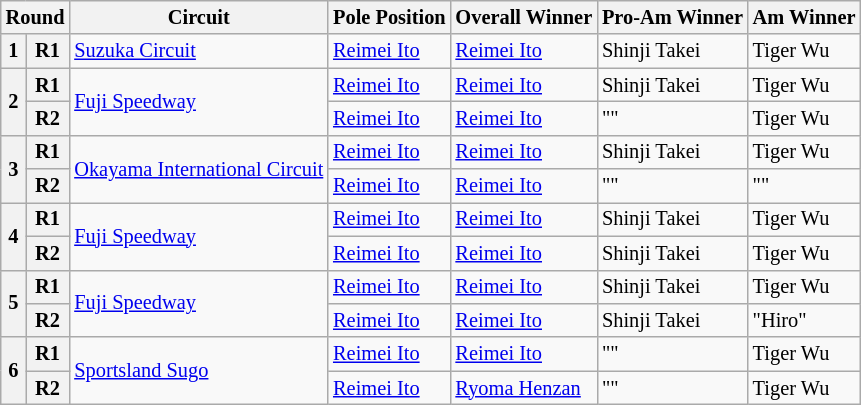<table class="wikitable" style="font-size:85%;">
<tr>
<th colspan="2">Round</th>
<th>Circuit</th>
<th>Pole Position</th>
<th>Overall Winner</th>
<th>Pro-Am Winner</th>
<th>Am Winner</th>
</tr>
<tr>
<th>1</th>
<th>R1</th>
<td> <a href='#'>Suzuka Circuit</a></td>
<td> <a href='#'>Reimei Ito</a></td>
<td> <a href='#'>Reimei Ito</a></td>
<td> Shinji Takei</td>
<td> Tiger Wu</td>
</tr>
<tr>
<th rowspan="2">2</th>
<th>R1</th>
<td rowspan="2"> <a href='#'>Fuji Speedway</a></td>
<td> <a href='#'>Reimei Ito</a></td>
<td> <a href='#'>Reimei Ito</a></td>
<td> Shinji Takei</td>
<td> Tiger Wu</td>
</tr>
<tr>
<th>R2</th>
<td> <a href='#'>Reimei Ito</a></td>
<td> <a href='#'>Reimei Ito</a></td>
<td> ""</td>
<td> Tiger Wu</td>
</tr>
<tr>
<th rowspan="2">3</th>
<th>R1</th>
<td rowspan="2"> <a href='#'>Okayama International Circuit</a></td>
<td> <a href='#'>Reimei Ito</a></td>
<td> <a href='#'>Reimei Ito</a></td>
<td> Shinji Takei</td>
<td> Tiger Wu</td>
</tr>
<tr>
<th>R2</th>
<td> <a href='#'>Reimei Ito</a></td>
<td> <a href='#'>Reimei Ito</a></td>
<td> ""</td>
<td> ""</td>
</tr>
<tr>
<th rowspan="2">4</th>
<th>R1</th>
<td rowspan="2"> <a href='#'>Fuji Speedway</a></td>
<td> <a href='#'>Reimei Ito</a></td>
<td> <a href='#'>Reimei Ito</a></td>
<td> Shinji Takei</td>
<td> Tiger Wu</td>
</tr>
<tr>
<th>R2</th>
<td> <a href='#'>Reimei Ito</a></td>
<td> <a href='#'>Reimei Ito</a></td>
<td> Shinji Takei</td>
<td> Tiger Wu</td>
</tr>
<tr>
<th rowspan="2">5</th>
<th>R1</th>
<td rowspan="2"> <a href='#'>Fuji Speedway</a></td>
<td> <a href='#'>Reimei Ito</a></td>
<td> <a href='#'>Reimei Ito</a></td>
<td> Shinji Takei</td>
<td> Tiger Wu</td>
</tr>
<tr>
<th>R2</th>
<td> <a href='#'>Reimei Ito</a></td>
<td> <a href='#'>Reimei Ito</a></td>
<td> Shinji Takei</td>
<td> "Hiro"</td>
</tr>
<tr>
<th rowspan="2">6</th>
<th>R1</th>
<td rowspan="2"> <a href='#'>Sportsland Sugo</a></td>
<td> <a href='#'>Reimei Ito</a></td>
<td> <a href='#'>Reimei Ito</a></td>
<td> ""</td>
<td> Tiger Wu</td>
</tr>
<tr>
<th>R2</th>
<td> <a href='#'>Reimei Ito</a></td>
<td> <a href='#'>Ryoma Henzan</a></td>
<td> ""</td>
<td> Tiger Wu</td>
</tr>
</table>
